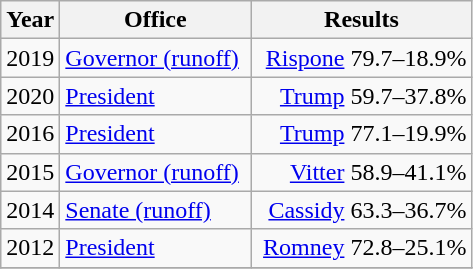<table class=wikitable>
<tr>
<th width="30">Year</th>
<th width="120">Office</th>
<th width="140">Results</th>
</tr>
<tr>
<td>2019</td>
<td><a href='#'>Governor (runoff)</a></td>
<td align="right" ><a href='#'>Rispone</a> 79.7–18.9%</td>
</tr>
<tr>
<td>2020</td>
<td><a href='#'>President</a></td>
<td align="right" ><a href='#'>Trump</a> 59.7–37.8%</td>
</tr>
<tr>
<td>2016</td>
<td><a href='#'>President</a></td>
<td align="right" ><a href='#'>Trump</a> 77.1–19.9%</td>
</tr>
<tr>
<td>2015</td>
<td><a href='#'>Governor (runoff)</a></td>
<td align="right" ><a href='#'>Vitter</a> 58.9–41.1%</td>
</tr>
<tr>
<td>2014</td>
<td><a href='#'>Senate (runoff)</a></td>
<td align="right" ><a href='#'>Cassidy</a> 63.3–36.7%</td>
</tr>
<tr>
<td>2012</td>
<td><a href='#'>President</a></td>
<td align="right" ><a href='#'>Romney</a> 72.8–25.1%</td>
</tr>
<tr>
</tr>
</table>
